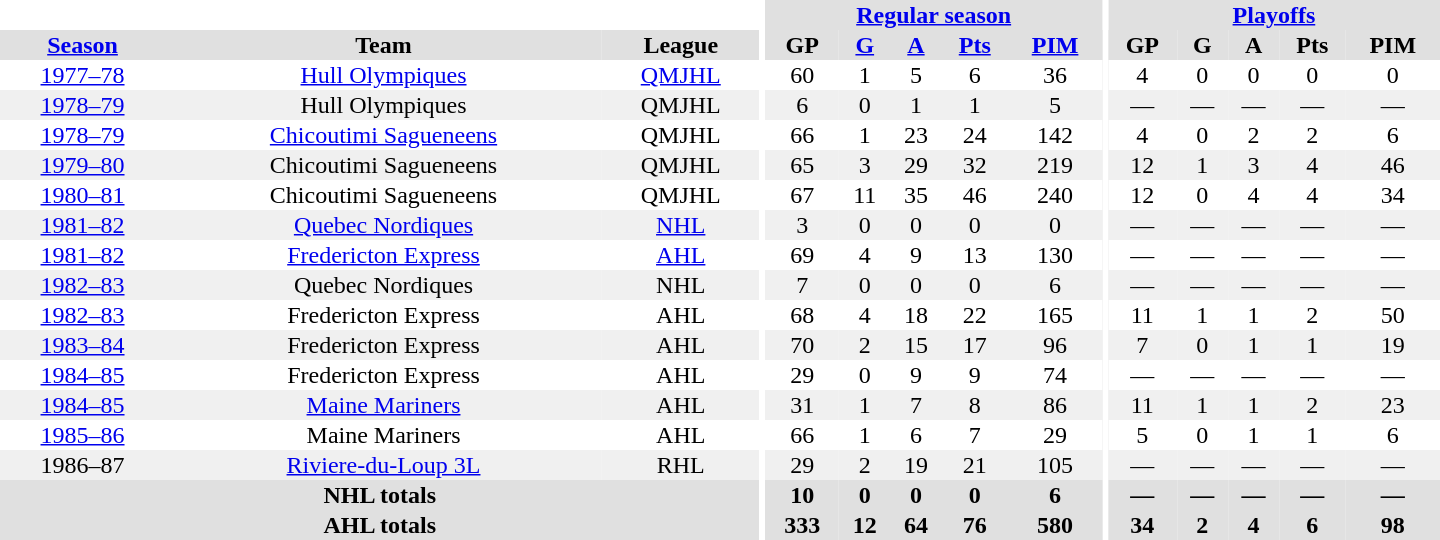<table border="0" cellpadding="1" cellspacing="0" style="text-align:center; width:60em">
<tr bgcolor="#e0e0e0">
<th colspan="3" bgcolor="#ffffff"></th>
<th rowspan="99" bgcolor="#ffffff"></th>
<th colspan="5"><a href='#'>Regular season</a></th>
<th rowspan="99" bgcolor="#ffffff"></th>
<th colspan="5"><a href='#'>Playoffs</a></th>
</tr>
<tr bgcolor="#e0e0e0">
<th><a href='#'>Season</a></th>
<th>Team</th>
<th>League</th>
<th>GP</th>
<th><a href='#'>G</a></th>
<th><a href='#'>A</a></th>
<th><a href='#'>Pts</a></th>
<th><a href='#'>PIM</a></th>
<th>GP</th>
<th>G</th>
<th>A</th>
<th>Pts</th>
<th>PIM</th>
</tr>
<tr>
<td><a href='#'>1977–78</a></td>
<td><a href='#'>Hull Olympiques</a></td>
<td><a href='#'>QMJHL</a></td>
<td>60</td>
<td>1</td>
<td>5</td>
<td>6</td>
<td>36</td>
<td>4</td>
<td>0</td>
<td>0</td>
<td>0</td>
<td>0</td>
</tr>
<tr bgcolor="#f0f0f0">
<td><a href='#'>1978–79</a></td>
<td>Hull Olympiques</td>
<td>QMJHL</td>
<td>6</td>
<td>0</td>
<td>1</td>
<td>1</td>
<td>5</td>
<td>—</td>
<td>—</td>
<td>—</td>
<td>—</td>
<td>—</td>
</tr>
<tr>
<td><a href='#'>1978–79</a></td>
<td><a href='#'>Chicoutimi Sagueneens</a></td>
<td>QMJHL</td>
<td>66</td>
<td>1</td>
<td>23</td>
<td>24</td>
<td>142</td>
<td>4</td>
<td>0</td>
<td>2</td>
<td>2</td>
<td>6</td>
</tr>
<tr bgcolor="#f0f0f0">
<td><a href='#'>1979–80</a></td>
<td>Chicoutimi Sagueneens</td>
<td>QMJHL</td>
<td>65</td>
<td>3</td>
<td>29</td>
<td>32</td>
<td>219</td>
<td>12</td>
<td>1</td>
<td>3</td>
<td>4</td>
<td>46</td>
</tr>
<tr>
<td><a href='#'>1980–81</a></td>
<td>Chicoutimi Sagueneens</td>
<td>QMJHL</td>
<td>67</td>
<td>11</td>
<td>35</td>
<td>46</td>
<td>240</td>
<td>12</td>
<td>0</td>
<td>4</td>
<td>4</td>
<td>34</td>
</tr>
<tr bgcolor="#f0f0f0">
<td><a href='#'>1981–82</a></td>
<td><a href='#'>Quebec Nordiques</a></td>
<td><a href='#'>NHL</a></td>
<td>3</td>
<td>0</td>
<td>0</td>
<td>0</td>
<td>0</td>
<td>—</td>
<td>—</td>
<td>—</td>
<td>—</td>
<td>—</td>
</tr>
<tr>
<td><a href='#'>1981–82</a></td>
<td><a href='#'>Fredericton Express</a></td>
<td><a href='#'>AHL</a></td>
<td>69</td>
<td>4</td>
<td>9</td>
<td>13</td>
<td>130</td>
<td>—</td>
<td>—</td>
<td>—</td>
<td>—</td>
<td>—</td>
</tr>
<tr bgcolor="#f0f0f0">
<td><a href='#'>1982–83</a></td>
<td>Quebec Nordiques</td>
<td>NHL</td>
<td>7</td>
<td>0</td>
<td>0</td>
<td>0</td>
<td>6</td>
<td>—</td>
<td>—</td>
<td>—</td>
<td>—</td>
<td>—</td>
</tr>
<tr>
<td><a href='#'>1982–83</a></td>
<td>Fredericton Express</td>
<td>AHL</td>
<td>68</td>
<td>4</td>
<td>18</td>
<td>22</td>
<td>165</td>
<td>11</td>
<td>1</td>
<td>1</td>
<td>2</td>
<td>50</td>
</tr>
<tr bgcolor="#f0f0f0">
<td><a href='#'>1983–84</a></td>
<td>Fredericton Express</td>
<td>AHL</td>
<td>70</td>
<td>2</td>
<td>15</td>
<td>17</td>
<td>96</td>
<td>7</td>
<td>0</td>
<td>1</td>
<td>1</td>
<td>19</td>
</tr>
<tr>
<td><a href='#'>1984–85</a></td>
<td>Fredericton Express</td>
<td>AHL</td>
<td>29</td>
<td>0</td>
<td>9</td>
<td>9</td>
<td>74</td>
<td>—</td>
<td>—</td>
<td>—</td>
<td>—</td>
<td>—</td>
</tr>
<tr bgcolor="#f0f0f0">
<td><a href='#'>1984–85</a></td>
<td><a href='#'>Maine Mariners</a></td>
<td>AHL</td>
<td>31</td>
<td>1</td>
<td>7</td>
<td>8</td>
<td>86</td>
<td>11</td>
<td>1</td>
<td>1</td>
<td>2</td>
<td>23</td>
</tr>
<tr>
<td><a href='#'>1985–86</a></td>
<td>Maine Mariners</td>
<td>AHL</td>
<td>66</td>
<td>1</td>
<td>6</td>
<td>7</td>
<td>29</td>
<td>5</td>
<td>0</td>
<td>1</td>
<td>1</td>
<td>6</td>
</tr>
<tr bgcolor="#f0f0f0">
<td>1986–87</td>
<td><a href='#'>Riviere-du-Loup 3L</a></td>
<td>RHL</td>
<td>29</td>
<td>2</td>
<td>19</td>
<td>21</td>
<td>105</td>
<td>—</td>
<td>—</td>
<td>—</td>
<td>—</td>
<td>—</td>
</tr>
<tr>
</tr>
<tr ALIGN="center" bgcolor="#e0e0e0">
<th colspan="3">NHL totals</th>
<th ALIGN="center">10</th>
<th ALIGN="center">0</th>
<th ALIGN="center">0</th>
<th ALIGN="center">0</th>
<th ALIGN="center">6</th>
<th ALIGN="center">—</th>
<th ALIGN="center">—</th>
<th ALIGN="center">—</th>
<th ALIGN="center">—</th>
<th ALIGN="center">—</th>
</tr>
<tr>
</tr>
<tr ALIGN="center" bgcolor="#e0e0e0">
<th colspan="3">AHL totals</th>
<th ALIGN="center">333</th>
<th ALIGN="center">12</th>
<th ALIGN="center">64</th>
<th ALIGN="center">76</th>
<th ALIGN="center">580</th>
<th ALIGN="center">34</th>
<th ALIGN="center">2</th>
<th ALIGN="center">4</th>
<th ALIGN="center">6</th>
<th ALIGN="center">98</th>
</tr>
</table>
